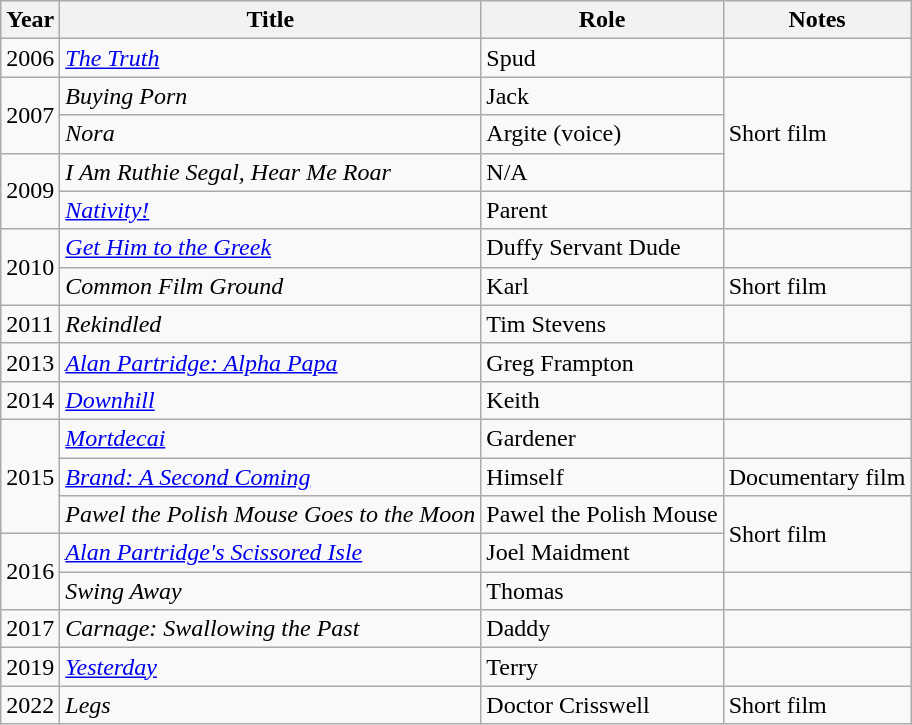<table class="wikitable">
<tr>
<th>Year</th>
<th>Title</th>
<th>Role</th>
<th>Notes</th>
</tr>
<tr>
<td>2006</td>
<td><em><a href='#'>The Truth</a></em></td>
<td>Spud</td>
<td></td>
</tr>
<tr>
<td rowspan="2">2007</td>
<td><em>Buying Porn</em></td>
<td>Jack</td>
<td rowspan="3">Short film</td>
</tr>
<tr>
<td><em>Nora</em></td>
<td>Argite (voice)</td>
</tr>
<tr>
<td rowspan="2">2009</td>
<td><em>I Am Ruthie Segal, Hear Me Roar</em></td>
<td>N/A</td>
</tr>
<tr>
<td><em><a href='#'>Nativity!</a></em></td>
<td>Parent</td>
<td></td>
</tr>
<tr>
<td rowspan="2">2010</td>
<td><em><a href='#'>Get Him to the Greek</a></em></td>
<td>Duffy Servant Dude</td>
<td></td>
</tr>
<tr>
<td><em>Common Film Ground</em></td>
<td>Karl</td>
<td>Short film</td>
</tr>
<tr>
<td>2011</td>
<td><em>Rekindled</em></td>
<td>Tim Stevens</td>
<td></td>
</tr>
<tr>
<td>2013</td>
<td><em><a href='#'>Alan Partridge: Alpha Papa</a></em></td>
<td>Greg Frampton</td>
<td></td>
</tr>
<tr>
<td>2014</td>
<td><em><a href='#'>Downhill</a></em></td>
<td>Keith</td>
<td></td>
</tr>
<tr>
<td rowspan="3">2015</td>
<td><em><a href='#'>Mortdecai</a></em></td>
<td>Gardener</td>
<td></td>
</tr>
<tr>
<td><em><a href='#'>Brand: A Second Coming</a></em></td>
<td>Himself</td>
<td>Documentary film</td>
</tr>
<tr>
<td><em>Pawel the Polish Mouse Goes to the Moon</em></td>
<td>Pawel the Polish Mouse</td>
<td rowspan="2">Short film</td>
</tr>
<tr>
<td rowspan="2">2016</td>
<td><em><a href='#'>Alan Partridge's Scissored Isle</a></em></td>
<td>Joel Maidment</td>
</tr>
<tr>
<td><em>Swing Away</em></td>
<td>Thomas</td>
<td></td>
</tr>
<tr>
<td>2017</td>
<td><em>Carnage: Swallowing the Past</em></td>
<td>Daddy</td>
<td></td>
</tr>
<tr>
<td>2019</td>
<td><em> <a href='#'>Yesterday</a></em></td>
<td>Terry</td>
<td></td>
</tr>
<tr>
<td>2022</td>
<td><em>Legs</em></td>
<td>Doctor Crisswell</td>
<td>Short film</td>
</tr>
</table>
